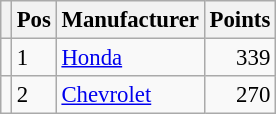<table class="wikitable" style="font-size: 95%;">
<tr>
<th></th>
<th>Pos</th>
<th>Manufacturer</th>
<th>Points</th>
</tr>
<tr>
<td align="left"></td>
<td>1</td>
<td> <a href='#'>Honda</a></td>
<td align="right">339</td>
</tr>
<tr>
<td align="left"></td>
<td>2</td>
<td> <a href='#'>Chevrolet</a></td>
<td align="right">270</td>
</tr>
</table>
